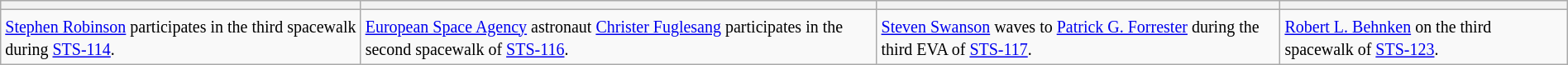<table class="wikitable" style="margin:1em auto;">
<tr>
<th scope="col"></th>
<th scope="col"></th>
<th scope="col"></th>
<th scope="col"></th>
</tr>
<tr>
<td><small><a href='#'>Stephen Robinson</a> participates in the third spacewalk during <a href='#'>STS-114</a>.</small></td>
<td><small><a href='#'>European Space Agency</a> astronaut <a href='#'>Christer Fuglesang</a> participates in the second spacewalk of <a href='#'>STS-116</a>.</small></td>
<td><small><a href='#'>Steven Swanson</a> waves to <a href='#'>Patrick G. Forrester</a> during the third EVA of <a href='#'>STS-117</a>.</small></td>
<td><small><a href='#'>Robert L. Behnken</a> on the third spacewalk of <a href='#'>STS-123</a>.</small></td>
</tr>
</table>
